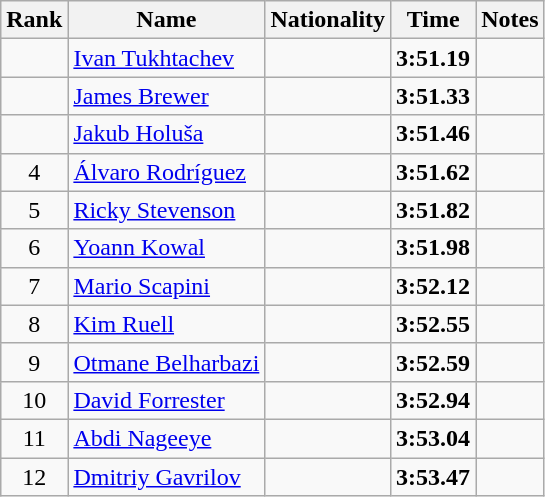<table class="wikitable sortable" style="text-align:center">
<tr>
<th>Rank</th>
<th>Name</th>
<th>Nationality</th>
<th>Time</th>
<th>Notes</th>
</tr>
<tr>
<td></td>
<td align=left><a href='#'>Ivan Tukhtachev</a></td>
<td align=left></td>
<td><strong>3:51.19</strong></td>
<td></td>
</tr>
<tr>
<td></td>
<td align=left><a href='#'>James Brewer</a></td>
<td align=left></td>
<td><strong>3:51.33</strong></td>
<td></td>
</tr>
<tr>
<td></td>
<td align=left><a href='#'>Jakub Holuša</a></td>
<td align=left></td>
<td><strong>3:51.46</strong></td>
<td></td>
</tr>
<tr>
<td>4</td>
<td align=left><a href='#'>Álvaro Rodríguez</a></td>
<td align=left></td>
<td><strong>3:51.62</strong></td>
<td></td>
</tr>
<tr>
<td>5</td>
<td align=left><a href='#'>Ricky Stevenson</a></td>
<td align=left></td>
<td><strong>3:51.82</strong></td>
<td></td>
</tr>
<tr>
<td>6</td>
<td align=left><a href='#'>Yoann Kowal</a></td>
<td align=left></td>
<td><strong>3:51.98</strong></td>
<td></td>
</tr>
<tr>
<td>7</td>
<td align=left><a href='#'>Mario Scapini</a></td>
<td align=left></td>
<td><strong>3:52.12</strong></td>
<td></td>
</tr>
<tr>
<td>8</td>
<td align=left><a href='#'>Kim Ruell</a></td>
<td align=left></td>
<td><strong>3:52.55</strong></td>
<td></td>
</tr>
<tr>
<td>9</td>
<td align=left><a href='#'>Otmane Belharbazi</a></td>
<td align=left></td>
<td><strong>3:52.59</strong></td>
<td></td>
</tr>
<tr>
<td>10</td>
<td align=left><a href='#'>David Forrester</a></td>
<td align=left></td>
<td><strong>3:52.94</strong></td>
<td></td>
</tr>
<tr>
<td>11</td>
<td align=left><a href='#'>Abdi Nageeye</a></td>
<td align=left></td>
<td><strong>3:53.04</strong></td>
<td></td>
</tr>
<tr>
<td>12</td>
<td align=left><a href='#'>Dmitriy Gavrilov</a></td>
<td align=left></td>
<td><strong>3:53.47</strong></td>
<td></td>
</tr>
</table>
